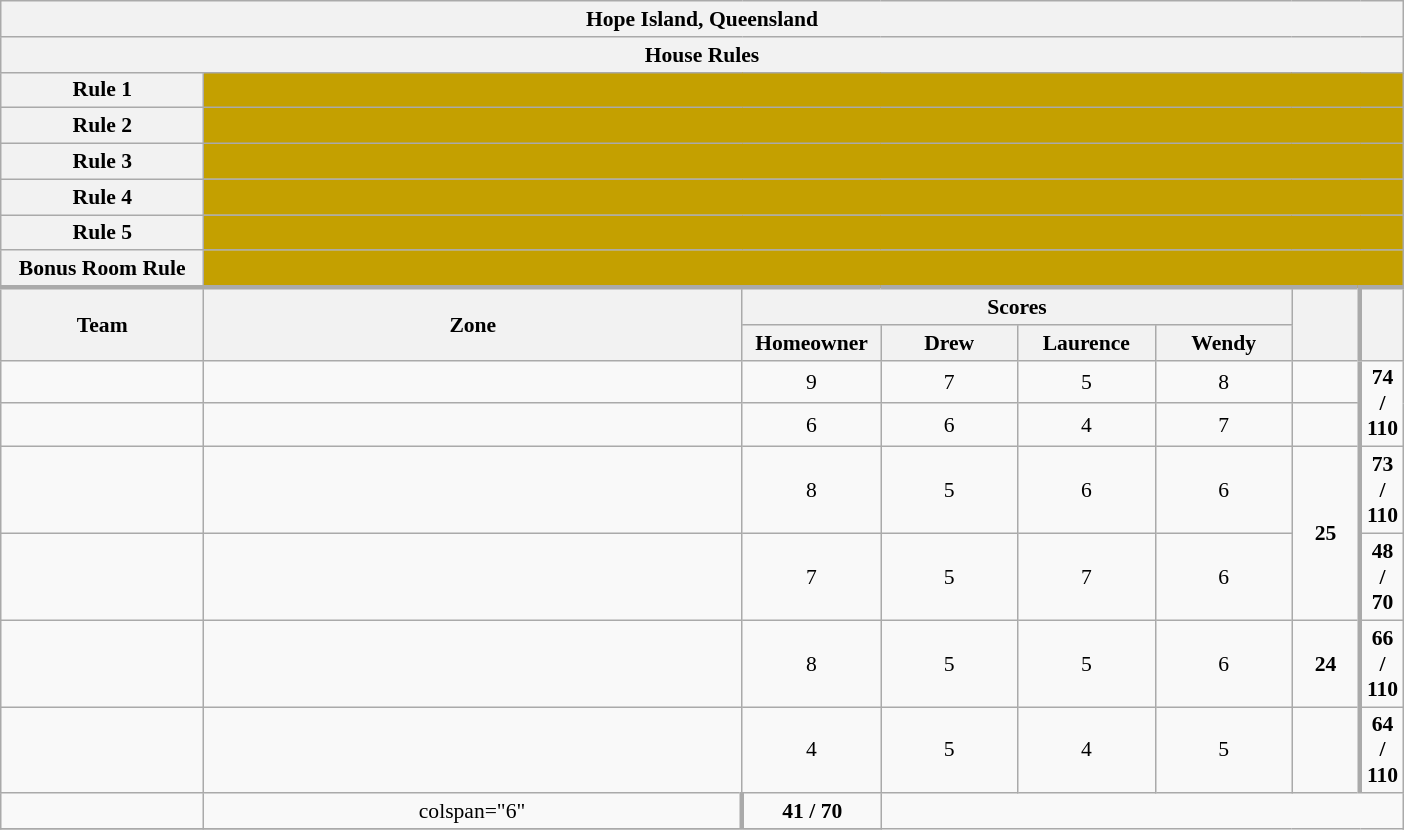<table class="wikitable plainrowheaders" style="text-align:center; font-size:90%; width:65em;">
<tr>
<th colspan="8" >Hope Island, Queensland</th>
</tr>
<tr>
<th colspan="8">House Rules</th>
</tr>
<tr>
<th>Rule 1</th>
<td colspan="8" style="background:#C4A000"></td>
</tr>
<tr>
<th>Rule 2</th>
<td colspan="8" style="background:#C4A000"></td>
</tr>
<tr>
<th>Rule 3</th>
<td colspan="8" style="background:#C4A000"></td>
</tr>
<tr>
<th>Rule 4</th>
<td colspan="8" style="background:#C4A000"></td>
</tr>
<tr>
<th>Rule 5</th>
<td colspan="8" style="background:#C4A000"></td>
</tr>
<tr>
<th>Bonus Room Rule</th>
<td colspan="8" style="background:#C4A000"></td>
</tr>
<tr style="border-top:3px solid #aaa;">
<th rowspan="2">Team</th>
<th rowspan="2" style="width:40%;">Zone</th>
<th colspan="4" style="width:40%;">Scores</th>
<th rowspan="2" style="width:10%;"></th>
<th rowspan="2" style="width:10%; border-left:3px solid #aaa;"></th>
</tr>
<tr>
<th style="width:10%;">Homeowner</th>
<th style="width:10%;">Drew</th>
<th style="width:10%;">Laurence</th>
<th style="width:10%;">Wendy</th>
</tr>
<tr>
<td style="width:15%;"></td>
<td></td>
<td>9</td>
<td>7</td>
<td>5</td>
<td>8</td>
<td></td>
<td rowspan="2" style="border-left:3px solid #aaa;"><strong>74 / 110</strong></td>
</tr>
<tr>
<td style="width:15%;"></td>
<td></td>
<td>6</td>
<td>6</td>
<td>4</td>
<td>7</td>
<td></td>
</tr>
<tr>
<td style="width:15%;"></td>
<td></td>
<td>8</td>
<td>5</td>
<td>6</td>
<td>6</td>
<td rowspan="2"><strong>25</strong></td>
<td style="border-left:3px solid #aaa;"><strong>73 / 110</strong></td>
</tr>
<tr>
<td style="width:15%;"></td>
<td></td>
<td>7</td>
<td>5</td>
<td>7</td>
<td>6</td>
<td style="border-left:3px solid #aaa;"><strong>48 / 70</strong></td>
</tr>
<tr>
<td style="width:15%;"></td>
<td></td>
<td>8</td>
<td>5</td>
<td>5</td>
<td>6</td>
<td><strong>24</strong></td>
<td style="border-left:3px solid #aaa;"><strong>66 / 110</strong></td>
</tr>
<tr>
<td style="width:15%;"></td>
<td></td>
<td>4</td>
<td>5</td>
<td>4</td>
<td>5</td>
<td></td>
<td style="border-left:3px solid #aaa;"><strong>64 / 110</strong></td>
</tr>
<tr>
<td style="width:15%;"></td>
<td>colspan="6" </td>
<td style="border-left:3px solid #aaa;"><strong>41 / 70</strong></td>
</tr>
<tr>
</tr>
</table>
